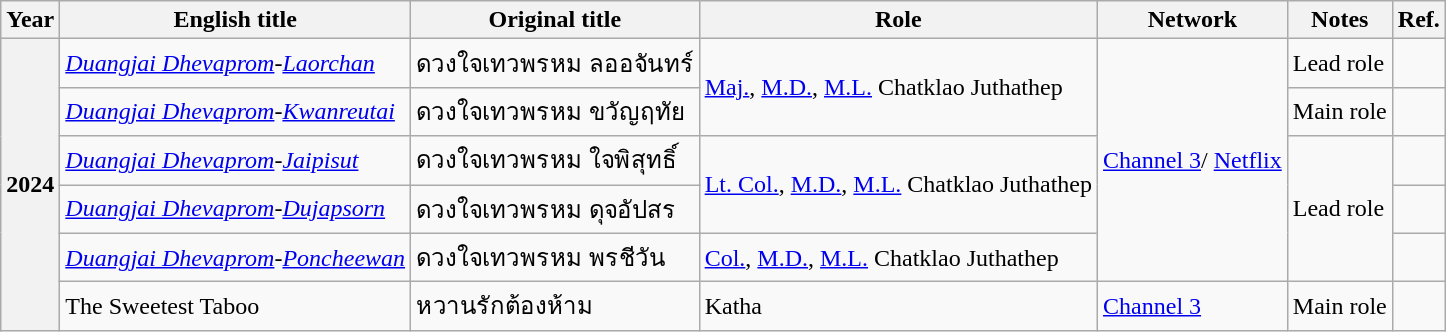<table class="wikitable sortable plainrowheaders">
<tr>
<th scope="col">Year</th>
<th scope="col">English title</th>
<th scope="col">Original title</th>
<th scope="col">Role</th>
<th scope="col">Network</th>
<th scope="col">Notes</th>
<th scope="col">Ref.</th>
</tr>
<tr>
<th rowspan="6" scope="row">2024</th>
<td><em><a href='#'>Duangjai Dhevaprom</a>-<a href='#'>Laorchan</a></em></td>
<td>ดวงใจเทวพรหม ลออจันทร์</td>
<td rowspan="2"><a href='#'>Maj.</a>, <a href='#'>M.D.</a>, <a href='#'>M.L.</a> Chatklao Juthathep</td>
<td rowspan="5"><a href='#'>Channel 3</a>/ <a href='#'>Netflix</a></td>
<td>Lead role</td>
<td style="text-align:center"></td>
</tr>
<tr>
<td><em><a href='#'>Duangjai Dhevaprom</a>-<a href='#'>Kwanreutai</a></em></td>
<td>ดวงใจเทวพรหม ขวัญฤทัย</td>
<td>Main role</td>
<td style="text-align:center"></td>
</tr>
<tr>
<td><em><a href='#'>Duangjai Dhevaprom</a>-<a href='#'>Jaipisut</a></em></td>
<td>ดวงใจเทวพรหม ใจพิสุทธิ์</td>
<td rowspan="2"><a href='#'>Lt. Col.</a>, <a href='#'>M.D.</a>, <a href='#'>M.L.</a> Chatklao Juthathep</td>
<td rowspan="3">Lead role</td>
<td></td>
</tr>
<tr>
<td><em><a href='#'>Duangjai Dhevaprom</a>-<a href='#'>Dujapsorn</a></em></td>
<td>ดวงใจเทวพรหม ดุจอัปสร</td>
<td></td>
</tr>
<tr>
<td><em><a href='#'>Duangjai Dhevaprom</a>-<a href='#'>Poncheewan</a></em></td>
<td>ดวงใจเทวพรหม พรชีวัน</td>
<td rowspan="1"><a href='#'>Col.</a>, <a href='#'>M.D.</a>, <a href='#'>M.L.</a> Chatklao Juthathep</td>
<td></td>
</tr>
<tr>
<td>The Sweetest Taboo</td>
<td>หวานรักต้องห้าม</td>
<td>Katha</td>
<td><a href='#'>Channel 3</a></td>
<td>Main role</td>
<td style="text-align:center"></td>
</tr>
</table>
